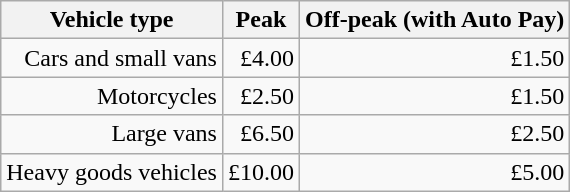<table class="wikitable col1left" style="text-align:right;">
<tr>
<th>Vehicle type</th>
<th>Peak</th>
<th>Off-peak (with Auto Pay)</th>
</tr>
<tr>
<td>Cars and small vans</td>
<td>£4.00</td>
<td>£1.50</td>
</tr>
<tr>
<td>Motorcycles</td>
<td>£2.50</td>
<td>£1.50</td>
</tr>
<tr>
<td>Large vans</td>
<td>£6.50</td>
<td>£2.50</td>
</tr>
<tr>
<td>Heavy goods vehicles</td>
<td>£10.00</td>
<td>£5.00</td>
</tr>
</table>
